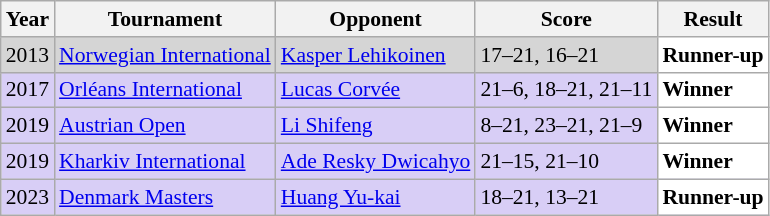<table class="sortable wikitable" style="font-size: 90%;">
<tr>
<th>Year</th>
<th>Tournament</th>
<th>Opponent</th>
<th>Score</th>
<th>Result</th>
</tr>
<tr style="background:#D5D5D5">
<td align="center">2013</td>
<td align="left"><a href='#'>Norwegian International</a></td>
<td align="left"> <a href='#'>Kasper Lehikoinen</a></td>
<td align="left">17–21, 16–21</td>
<td style="text-align:left; background:white"> <strong>Runner-up</strong></td>
</tr>
<tr style="background:#D8CEF6">
<td align="center">2017</td>
<td align="left"><a href='#'>Orléans International</a></td>
<td align="left"> <a href='#'>Lucas Corvée</a></td>
<td align="left">21–6, 18–21, 21–11</td>
<td style="text-align:left; background:white"> <strong>Winner</strong></td>
</tr>
<tr style="background:#D8CEF6">
<td align="center">2019</td>
<td align="left"><a href='#'>Austrian Open</a></td>
<td align="left"> <a href='#'>Li Shifeng</a></td>
<td align="left">8–21, 23–21, 21–9</td>
<td style="text-align:left; background:white"> <strong>Winner</strong></td>
</tr>
<tr style="background:#D8CEF6">
<td align="center">2019</td>
<td align="left"><a href='#'>Kharkiv International</a></td>
<td align="left"> <a href='#'>Ade Resky Dwicahyo</a></td>
<td align="left">21–15, 21–10</td>
<td style="text-align:left; background:white"> <strong>Winner</strong></td>
</tr>
<tr style="background:#D8CEF6">
<td align="center">2023</td>
<td align="left"><a href='#'>Denmark Masters</a></td>
<td align="left"> <a href='#'>Huang Yu-kai</a></td>
<td align="left">18–21, 13–21</td>
<td style="text-align:left; background:white"> <strong>Runner-up</strong></td>
</tr>
</table>
